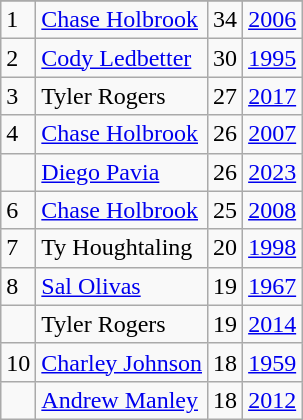<table class="wikitable">
<tr>
</tr>
<tr>
<td>1</td>
<td><a href='#'>Chase Holbrook</a></td>
<td>34</td>
<td><a href='#'>2006</a></td>
</tr>
<tr>
<td>2</td>
<td><a href='#'>Cody Ledbetter</a></td>
<td>30</td>
<td><a href='#'>1995</a></td>
</tr>
<tr>
<td>3</td>
<td>Tyler Rogers</td>
<td>27</td>
<td><a href='#'>2017</a></td>
</tr>
<tr>
<td>4</td>
<td><a href='#'>Chase Holbrook</a></td>
<td>26</td>
<td><a href='#'>2007</a></td>
</tr>
<tr>
<td></td>
<td><a href='#'>Diego Pavia</a></td>
<td>26</td>
<td><a href='#'>2023</a></td>
</tr>
<tr>
<td>6</td>
<td><a href='#'>Chase Holbrook</a></td>
<td>25</td>
<td><a href='#'>2008</a></td>
</tr>
<tr>
<td>7</td>
<td>Ty Houghtaling</td>
<td>20</td>
<td><a href='#'>1998</a></td>
</tr>
<tr>
<td>8</td>
<td><a href='#'>Sal Olivas</a></td>
<td>19</td>
<td><a href='#'>1967</a></td>
</tr>
<tr>
<td></td>
<td>Tyler Rogers</td>
<td>19</td>
<td><a href='#'>2014</a></td>
</tr>
<tr>
<td>10</td>
<td><a href='#'>Charley Johnson</a></td>
<td>18</td>
<td><a href='#'>1959</a></td>
</tr>
<tr>
<td></td>
<td><a href='#'>Andrew Manley</a></td>
<td>18</td>
<td><a href='#'>2012</a></td>
</tr>
</table>
